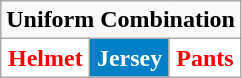<table class="wikitable"  style="display: inline-table;">
<tr>
<td align="center" Colspan="3"><strong>Uniform Combination</strong></td>
</tr>
<tr align="center">
<td style="background:white; color:red"><strong>Helmet</strong></td>
<td style="background:#0080C6; color:white"><strong>Jersey</strong></td>
<td style="background:white; color:red"><strong>Pants</strong></td>
</tr>
</table>
